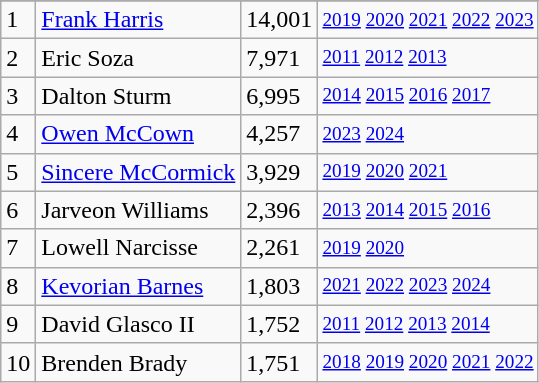<table class="wikitable">
<tr>
</tr>
<tr>
<td>1</td>
<td><a href='#'>Frank Harris</a></td>
<td><abbr>14,001</abbr></td>
<td style="font-size:80%;"><a href='#'>2019</a> <a href='#'>2020</a> <a href='#'>2021</a> <a href='#'>2022</a> <a href='#'>2023</a></td>
</tr>
<tr>
<td>2</td>
<td>Eric Soza</td>
<td><abbr>7,971</abbr></td>
<td style="font-size:80%;"><a href='#'>2011</a> <a href='#'>2012</a> <a href='#'>2013</a></td>
</tr>
<tr>
<td>3</td>
<td>Dalton Sturm</td>
<td><abbr>6,995</abbr></td>
<td style="font-size:80%;"><a href='#'>2014</a> <a href='#'>2015</a> <a href='#'>2016</a> <a href='#'>2017</a></td>
</tr>
<tr>
<td>4</td>
<td><a href='#'>Owen McCown</a></td>
<td><abbr>4,257</abbr></td>
<td style="font-size:80%;"><a href='#'>2023</a> <a href='#'>2024</a></td>
</tr>
<tr>
<td>5</td>
<td><a href='#'>Sincere McCormick</a></td>
<td><abbr>3,929</abbr></td>
<td style="font-size:80%;"><a href='#'>2019</a> <a href='#'>2020</a> <a href='#'>2021</a></td>
</tr>
<tr>
<td>6</td>
<td>Jarveon Williams</td>
<td><abbr>2,396</abbr></td>
<td style="font-size:80%;"><a href='#'>2013</a> <a href='#'>2014</a> <a href='#'>2015</a> <a href='#'>2016</a></td>
</tr>
<tr>
<td>7</td>
<td>Lowell Narcisse</td>
<td><abbr>2,261</abbr></td>
<td style="font-size:80%;"><a href='#'>2019</a> <a href='#'>2020</a></td>
</tr>
<tr>
<td>8</td>
<td><a href='#'>Kevorian Barnes</a></td>
<td><abbr>1,803</abbr></td>
<td style="font-size:80%;"><a href='#'>2021</a> <a href='#'>2022</a> <a href='#'>2023</a> <a href='#'>2024</a></td>
</tr>
<tr>
<td>9</td>
<td>David Glasco II</td>
<td><abbr>1,752</abbr></td>
<td style="font-size:80%;"><a href='#'>2011</a> <a href='#'>2012</a> <a href='#'>2013</a> <a href='#'>2014</a></td>
</tr>
<tr>
<td>10</td>
<td>Brenden Brady</td>
<td><abbr>1,751</abbr></td>
<td style="font-size:80%;"><a href='#'>2018</a> <a href='#'>2019</a> <a href='#'>2020</a> <a href='#'>2021</a> <a href='#'>2022</a></td>
</tr>
</table>
